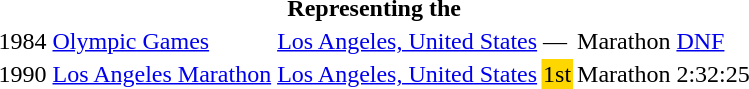<table>
<tr>
<th colspan="6">Representing the </th>
</tr>
<tr>
<td>1984</td>
<td><a href='#'>Olympic Games</a></td>
<td><a href='#'>Los Angeles, United States</a></td>
<td>—</td>
<td>Marathon</td>
<td><a href='#'>DNF</a></td>
</tr>
<tr>
<td>1990</td>
<td><a href='#'>Los Angeles Marathon</a></td>
<td><a href='#'>Los Angeles, United States</a></td>
<td bgcolor=gold>1st</td>
<td>Marathon</td>
<td>2:32:25</td>
</tr>
</table>
